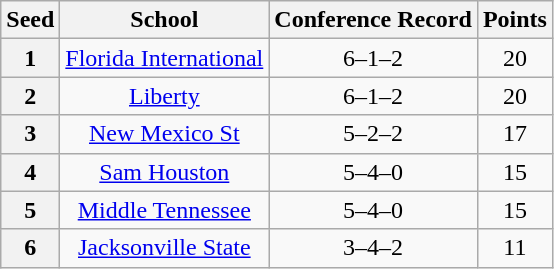<table class="wikitable" style="text-align:center">
<tr>
<th>Seed</th>
<th>School</th>
<th>Conference Record</th>
<th>Points</th>
</tr>
<tr>
<th>1</th>
<td><a href='#'>Florida International</a></td>
<td>6–1–2</td>
<td>20</td>
</tr>
<tr>
<th>2</th>
<td><a href='#'>Liberty</a></td>
<td>6–1–2</td>
<td>20</td>
</tr>
<tr>
<th>3</th>
<td><a href='#'>New Mexico St</a></td>
<td>5–2–2</td>
<td>17</td>
</tr>
<tr>
<th>4</th>
<td><a href='#'>Sam Houston</a></td>
<td>5–4–0</td>
<td>15</td>
</tr>
<tr>
<th>5</th>
<td><a href='#'>Middle Tennessee</a></td>
<td>5–4–0</td>
<td>15</td>
</tr>
<tr>
<th>6</th>
<td><a href='#'>Jacksonville State</a></td>
<td>3–4–2</td>
<td>11</td>
</tr>
</table>
